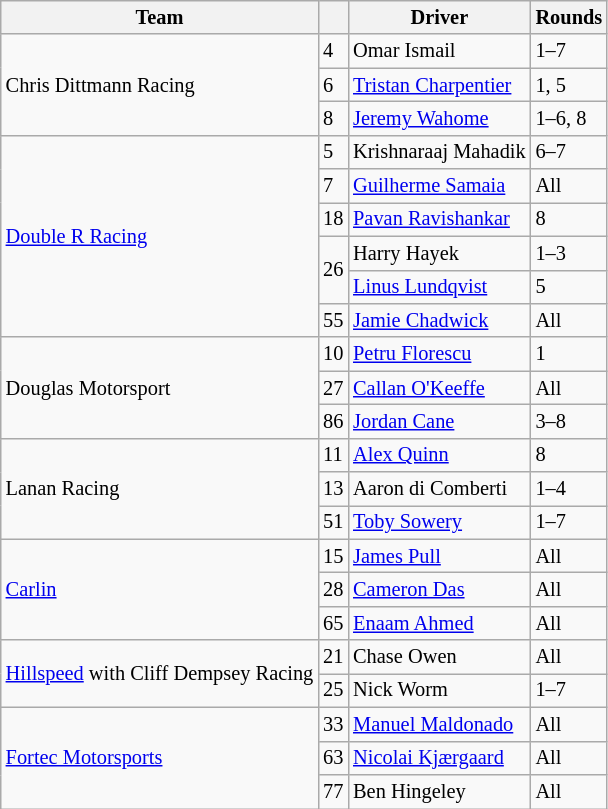<table class="wikitable" style="font-size: 85%;">
<tr>
<th>Team</th>
<th></th>
<th>Driver</th>
<th>Rounds</th>
</tr>
<tr>
<td rowspan=3>Chris Dittmann Racing</td>
<td>4</td>
<td> Omar Ismail</td>
<td>1–7</td>
</tr>
<tr>
<td>6</td>
<td> <a href='#'>Tristan Charpentier</a></td>
<td>1, 5</td>
</tr>
<tr>
<td>8</td>
<td> <a href='#'>Jeremy Wahome</a></td>
<td>1–6, 8</td>
</tr>
<tr>
<td rowspan=6><a href='#'>Double R Racing</a></td>
<td>5</td>
<td> Krishnaraaj Mahadik</td>
<td>6–7</td>
</tr>
<tr>
<td>7</td>
<td> <a href='#'>Guilherme Samaia</a></td>
<td>All</td>
</tr>
<tr>
<td>18</td>
<td> <a href='#'>Pavan Ravishankar</a></td>
<td>8</td>
</tr>
<tr>
<td rowspan=2>26</td>
<td> Harry Hayek</td>
<td>1–3</td>
</tr>
<tr>
<td> <a href='#'>Linus Lundqvist</a></td>
<td>5</td>
</tr>
<tr>
<td>55</td>
<td> <a href='#'>Jamie Chadwick</a></td>
<td>All</td>
</tr>
<tr>
<td rowspan=3>Douglas Motorsport</td>
<td>10</td>
<td> <a href='#'>Petru Florescu</a></td>
<td>1</td>
</tr>
<tr>
<td>27</td>
<td> <a href='#'>Callan O'Keeffe</a></td>
<td>All</td>
</tr>
<tr>
<td>86</td>
<td> <a href='#'>Jordan Cane</a></td>
<td>3–8</td>
</tr>
<tr>
<td rowspan=3>Lanan Racing</td>
<td>11</td>
<td> <a href='#'>Alex Quinn</a></td>
<td>8</td>
</tr>
<tr>
<td>13</td>
<td> Aaron di Comberti</td>
<td>1–4</td>
</tr>
<tr>
<td>51</td>
<td> <a href='#'>Toby Sowery</a></td>
<td>1–7</td>
</tr>
<tr>
<td rowspan=3><a href='#'>Carlin</a></td>
<td>15</td>
<td> <a href='#'>James Pull</a></td>
<td>All</td>
</tr>
<tr>
<td>28</td>
<td> <a href='#'>Cameron Das</a></td>
<td>All</td>
</tr>
<tr>
<td>65</td>
<td> <a href='#'>Enaam Ahmed</a></td>
<td>All</td>
</tr>
<tr>
<td rowspan=2><a href='#'>Hillspeed</a> with Cliff Dempsey Racing</td>
<td>21</td>
<td> Chase Owen</td>
<td>All</td>
</tr>
<tr>
<td>25</td>
<td> Nick Worm</td>
<td>1–7</td>
</tr>
<tr>
<td rowspan=3><a href='#'>Fortec Motorsports</a></td>
<td>33</td>
<td> <a href='#'>Manuel Maldonado</a></td>
<td>All</td>
</tr>
<tr>
<td>63</td>
<td> <a href='#'>Nicolai Kjærgaard</a></td>
<td>All</td>
</tr>
<tr>
<td>77</td>
<td> Ben Hingeley</td>
<td>All</td>
</tr>
</table>
